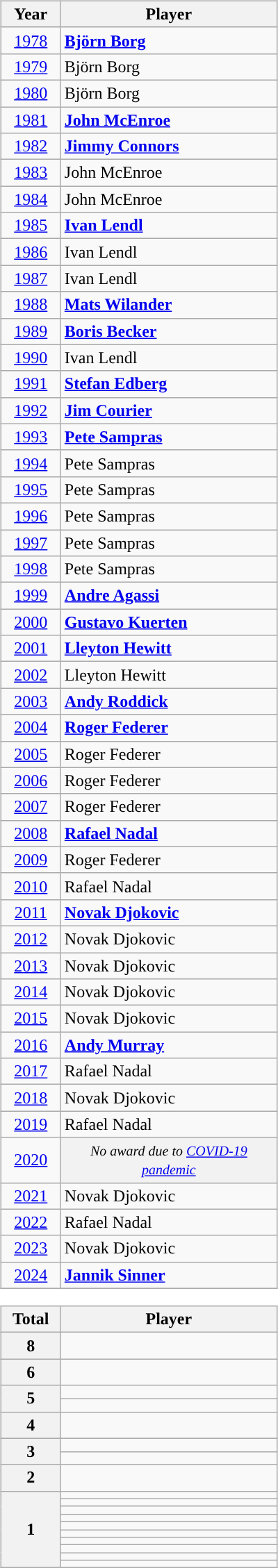<table>
<tr style="vertical-align: top;">
<td><br><table class="wikitable sortable">
<tr>
<th width=50>Year</th>
<th width=200>Player</th>
</tr>
<tr>
<td style="text-align:center"><a href='#'>1978</a></td>
<td> <strong><a href='#'>Björn Borg</a></strong></td>
</tr>
<tr>
<td style="text-align:center"><a href='#'>1979</a></td>
<td> Björn Borg </td>
</tr>
<tr>
<td style="text-align:center"><a href='#'>1980</a></td>
<td> Björn Borg </td>
</tr>
<tr>
<td style="text-align:center"><a href='#'>1981</a></td>
<td> <strong><a href='#'>John McEnroe</a></strong></td>
</tr>
<tr>
<td style="text-align:center"><a href='#'>1982</a></td>
<td> <strong><a href='#'>Jimmy Connors</a></strong></td>
</tr>
<tr>
<td style="text-align:center"><a href='#'>1983</a></td>
<td> John McEnroe </td>
</tr>
<tr>
<td style="text-align:center"><a href='#'>1984</a></td>
<td> John McEnroe </td>
</tr>
<tr>
<td style="text-align:center"><a href='#'>1985</a></td>
<td> <strong><a href='#'>Ivan Lendl</a></strong></td>
</tr>
<tr>
<td style="text-align:center"><a href='#'>1986</a></td>
<td> Ivan Lendl </td>
</tr>
<tr>
<td style="text-align:center"><a href='#'>1987</a></td>
<td> Ivan Lendl </td>
</tr>
<tr>
<td style="text-align:center"><a href='#'>1988</a></td>
<td> <strong><a href='#'>Mats Wilander</a></strong></td>
</tr>
<tr>
<td style="text-align:center"><a href='#'>1989</a></td>
<td> <strong><a href='#'>Boris Becker</a></strong></td>
</tr>
<tr>
<td style="text-align:center"><a href='#'>1990</a></td>
<td> Ivan Lendl </td>
</tr>
<tr>
<td style="text-align:center"><a href='#'>1991</a></td>
<td> <strong><a href='#'>Stefan Edberg</a></strong></td>
</tr>
<tr>
<td style="text-align:center"><a href='#'>1992</a></td>
<td> <strong><a href='#'>Jim Courier</a></strong></td>
</tr>
<tr>
<td style="text-align:center"><a href='#'>1993</a></td>
<td> <strong><a href='#'>Pete Sampras</a></strong></td>
</tr>
<tr>
<td style="text-align:center"><a href='#'>1994</a></td>
<td> Pete Sampras </td>
</tr>
<tr>
<td style="text-align:center"><a href='#'>1995</a></td>
<td> Pete Sampras </td>
</tr>
<tr>
<td style="text-align:center"><a href='#'>1996</a></td>
<td> Pete Sampras </td>
</tr>
<tr>
<td style="text-align:center"><a href='#'>1997</a></td>
<td> Pete Sampras </td>
</tr>
<tr>
<td style="text-align:center"><a href='#'>1998</a></td>
<td> Pete Sampras </td>
</tr>
<tr>
<td style="text-align:center"><a href='#'>1999</a></td>
<td> <strong><a href='#'>Andre Agassi</a></strong></td>
</tr>
<tr>
<td style="text-align:center"><a href='#'>2000</a></td>
<td> <strong><a href='#'>Gustavo Kuerten</a></strong></td>
</tr>
<tr>
<td style="text-align:center"><a href='#'>2001</a></td>
<td> <strong><a href='#'>Lleyton Hewitt</a></strong></td>
</tr>
<tr>
<td style="text-align:center"><a href='#'>2002</a></td>
<td> Lleyton Hewitt </td>
</tr>
<tr>
<td style="text-align:center"><a href='#'>2003</a></td>
<td> <strong><a href='#'>Andy Roddick</a></strong></td>
</tr>
<tr>
<td style="text-align:center"><a href='#'>2004</a></td>
<td> <strong><a href='#'>Roger Federer</a></strong></td>
</tr>
<tr>
<td style="text-align:center"><a href='#'>2005</a></td>
<td> Roger Federer </td>
</tr>
<tr>
<td style="text-align:center"><a href='#'>2006</a></td>
<td> Roger Federer </td>
</tr>
<tr>
<td style="text-align:center"><a href='#'>2007</a></td>
<td> Roger Federer </td>
</tr>
<tr>
<td style="text-align:center"><a href='#'>2008</a></td>
<td> <strong><a href='#'>Rafael Nadal</a></strong></td>
</tr>
<tr>
<td style="text-align:center"><a href='#'>2009</a></td>
<td> Roger Federer </td>
</tr>
<tr>
<td style="text-align:center"><a href='#'>2010</a></td>
<td> Rafael Nadal </td>
</tr>
<tr>
<td style="text-align:center"><a href='#'>2011</a></td>
<td> <strong><a href='#'>Novak Djokovic</a></strong></td>
</tr>
<tr>
<td style="text-align:center"><a href='#'>2012</a></td>
<td> Novak Djokovic </td>
</tr>
<tr>
<td style="text-align:center"><a href='#'>2013</a></td>
<td> Novak Djokovic </td>
</tr>
<tr>
<td style="text-align:center"><a href='#'>2014</a></td>
<td> Novak Djokovic </td>
</tr>
<tr>
<td style="text-align:center"><a href='#'>2015</a></td>
<td> Novak Djokovic </td>
</tr>
<tr>
<td style="text-align:center"><a href='#'>2016</a></td>
<td> <strong><a href='#'>Andy Murray</a></strong></td>
</tr>
<tr>
<td style="text-align:center"><a href='#'>2017</a></td>
<td> Rafael Nadal </td>
</tr>
<tr>
<td style="text-align:center"><a href='#'>2018</a></td>
<td> Novak Djokovic </td>
</tr>
<tr>
<td style="text-align:center"><a href='#'>2019</a></td>
<td> Rafael Nadal </td>
</tr>
<tr>
<td style="text-align:center"><a href='#'>2020</a></td>
<td style="background: #f2f2f2; text-align: center;"><em><small>No award due to <a href='#'>COVID-19 pandemic</a></small></em></td>
</tr>
<tr>
<td style="text-align:center"><a href='#'>2021</a></td>
<td> Novak Djokovic </td>
</tr>
<tr>
<td style="text-align:center"><a href='#'>2022</a></td>
<td> Rafael Nadal </td>
</tr>
<tr>
<td style="text-align:center"><a href='#'>2023</a></td>
<td> Novak Djokovic </td>
</tr>
<tr>
<td style="text-align:center"><a href='#'>2024</a></td>
<td> <strong><a href='#'>Jannik Sinner</a></strong></td>
</tr>
</table>
<table class="wikitable">
<tr>
<th width=50>Total</th>
<th width=200>Player</th>
</tr>
<tr>
<th rowspan="1">8</th>
<td></td>
</tr>
<tr>
<th rowspan="1">6</th>
<td></td>
</tr>
<tr>
<th rowspan="2">5</th>
<td></td>
</tr>
<tr>
<td></td>
</tr>
<tr>
<th rowspan="1">4</th>
<td></td>
</tr>
<tr>
<th rowspan="2">3</th>
<td></td>
</tr>
<tr>
<td></td>
</tr>
<tr>
<th>2</th>
<td></td>
</tr>
<tr>
<th rowspan="10">1</th>
<td></td>
</tr>
<tr>
<td></td>
</tr>
<tr>
<td></td>
</tr>
<tr>
<td></td>
</tr>
<tr>
<td></td>
</tr>
<tr>
<td></td>
</tr>
<tr>
<td></td>
</tr>
<tr>
<td></td>
</tr>
<tr>
<td></td>
</tr>
<tr>
<td></td>
</tr>
</table>
</td>
</tr>
</table>
